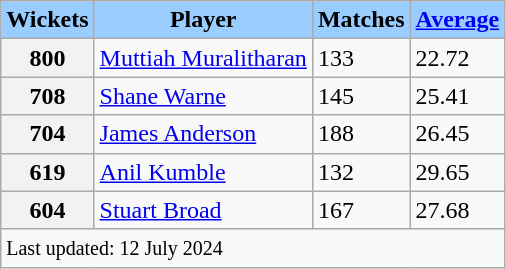<table class="wikitable">
<tr style="background:#9cf;">
<td style="text-align:center;"><strong>Wickets</strong></td>
<td style="text-align:center;"><strong>Player</strong></td>
<td style="text-align:center;"><strong>Matches</strong></td>
<td style="text-align:center;"><strong><a href='#'>Average</a></strong></td>
</tr>
<tr>
<th>800</th>
<td style="text-align:left;"> <a href='#'>Muttiah Muralitharan</a></td>
<td>133</td>
<td>22.72</td>
</tr>
<tr>
<th>708</th>
<td style="text-align:left;"> <a href='#'>Shane Warne</a></td>
<td>145</td>
<td>25.41</td>
</tr>
<tr>
<th>704</th>
<td style="text-align:left;"> <a href='#'>James Anderson</a></td>
<td>188</td>
<td>26.45</td>
</tr>
<tr>
<th>619</th>
<td style="text-align:left;"> <a href='#'>Anil Kumble</a></td>
<td>132</td>
<td>29.65</td>
</tr>
<tr>
<th>604</th>
<td style="text-align:left;"> <a href='#'>Stuart Broad</a></td>
<td>167</td>
<td>27.68</td>
</tr>
<tr>
<td colspan="4"><small>Last updated: 12 July 2024</small></td>
</tr>
</table>
